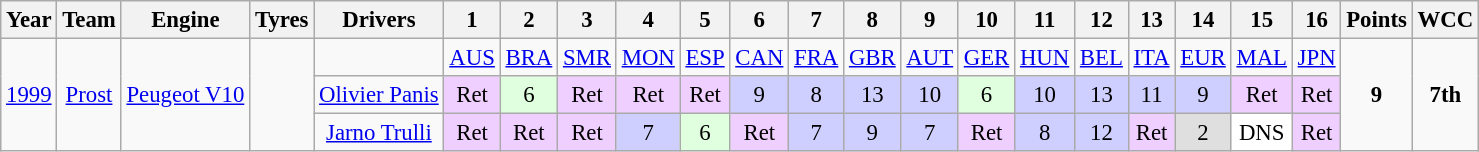<table class="wikitable" style="text-align:center; font-size:95%">
<tr>
<th>Year</th>
<th>Team</th>
<th>Engine</th>
<th>Tyres</th>
<th>Drivers</th>
<th>1</th>
<th>2</th>
<th>3</th>
<th>4</th>
<th>5</th>
<th>6</th>
<th>7</th>
<th>8</th>
<th>9</th>
<th>10</th>
<th>11</th>
<th>12</th>
<th>13</th>
<th>14</th>
<th>15</th>
<th>16</th>
<th>Points</th>
<th>WCC</th>
</tr>
<tr>
<td rowspan="3"><a href='#'>1999</a></td>
<td rowspan="3"><a href='#'>Prost</a></td>
<td rowspan="3"><a href='#'>Peugeot V10</a></td>
<td rowspan="3"></td>
<td></td>
<td><a href='#'>AUS</a></td>
<td><a href='#'>BRA</a></td>
<td><a href='#'>SMR</a></td>
<td><a href='#'>MON</a></td>
<td><a href='#'>ESP</a></td>
<td><a href='#'>CAN</a></td>
<td><a href='#'>FRA</a></td>
<td><a href='#'>GBR</a></td>
<td><a href='#'>AUT</a></td>
<td><a href='#'>GER</a></td>
<td><a href='#'>HUN</a></td>
<td><a href='#'>BEL</a></td>
<td><a href='#'>ITA</a></td>
<td><a href='#'>EUR</a></td>
<td><a href='#'>MAL</a></td>
<td><a href='#'>JPN</a></td>
<td rowspan="3"><strong>9</strong></td>
<td rowspan="3"><strong>7th</strong></td>
</tr>
<tr>
<td><a href='#'>Olivier Panis</a></td>
<td style="background:#EFCFFF;">Ret</td>
<td style="background:#DFFFDF;">6</td>
<td style="background:#EFCFFF;">Ret</td>
<td style="background:#EFCFFF;">Ret</td>
<td style="background:#EFCFFF;">Ret</td>
<td style="background:#CFCFFF;">9</td>
<td style="background:#CFCFFF;">8</td>
<td style="background:#CFCFFF;">13</td>
<td style="background:#CFCFFF;">10</td>
<td style="background:#DFFFDF;">6</td>
<td style="background:#CFCFFF;">10</td>
<td style="background:#CFCFFF;">13</td>
<td style="background:#CFCFFF;">11</td>
<td style="background:#CFCFFF;">9</td>
<td style="background:#EFCFFF;">Ret</td>
<td style="background:#EFCFFF;">Ret</td>
</tr>
<tr>
<td><a href='#'>Jarno Trulli</a></td>
<td style="background:#EFCFFF;">Ret</td>
<td style="background:#EFCFFF;">Ret</td>
<td style="background:#EFCFFF;">Ret</td>
<td style="background:#CFCFFF;">7</td>
<td style="background:#DFFFDF;">6</td>
<td style="background:#EFCFFF;">Ret</td>
<td style="background:#CFCFFF;">7</td>
<td style="background:#CFCFFF;">9</td>
<td style="background:#CFCFFF;">7</td>
<td style="background:#EFCFFF;">Ret</td>
<td style="background:#CFCFFF;">8</td>
<td style="background:#CFCFFF;">12</td>
<td style="background:#EFCFFF;">Ret</td>
<td style="background:#DFDFDF;">2</td>
<td style="background:#FFFFFF;">DNS</td>
<td style="background:#EFCFFF;">Ret</td>
</tr>
</table>
